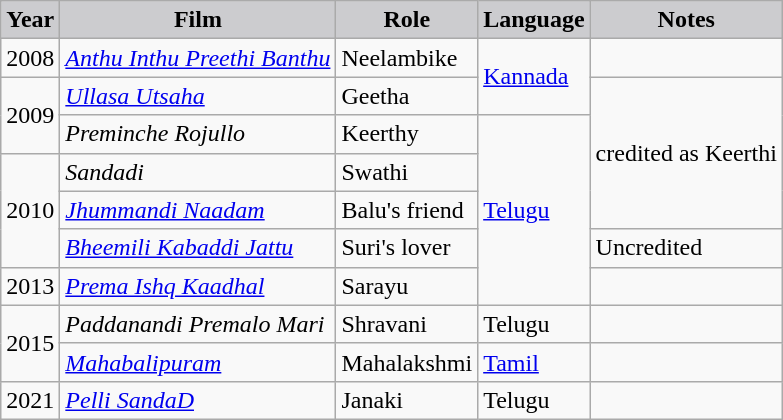<table class="wikitable sortable">
<tr>
<th style="background:#cccccf; text-align:center;"><strong>Year</strong></th>
<th style="background:#cccccf; text-align:center;"><strong>Film</strong></th>
<th style="background:#cccccf; text-align:center;"><strong>Role</strong></th>
<th style="background:#cccccf; text-align:center;"><strong>Language</strong></th>
<th style="background:#cccccf; text-align:center;"><strong>Notes</strong></th>
</tr>
<tr>
<td>2008</td>
<td><em><a href='#'>Anthu Inthu Preethi Banthu</a></em></td>
<td>Neelambike</td>
<td rowspan=2><a href='#'>Kannada</a></td>
<td></td>
</tr>
<tr>
<td rowspan="2">2009</td>
<td><em><a href='#'>Ullasa Utsaha</a></em></td>
<td>Geetha</td>
<td rowspan="4">credited as Keerthi</td>
</tr>
<tr>
<td><em>Preminche Rojullo</em></td>
<td>Keerthy</td>
<td rowspan="5"><a href='#'>Telugu</a></td>
</tr>
<tr>
<td rowspan="3">2010</td>
<td><em>Sandadi</em></td>
<td>Swathi</td>
</tr>
<tr>
<td><em><a href='#'>Jhummandi Naadam</a></em></td>
<td>Balu's friend</td>
</tr>
<tr>
<td><em><a href='#'>Bheemili Kabaddi Jattu</a></em></td>
<td>Suri's lover</td>
<td>Uncredited</td>
</tr>
<tr>
<td>2013</td>
<td><em><a href='#'>Prema Ishq Kaadhal</a></em></td>
<td>Sarayu</td>
<td></td>
</tr>
<tr>
<td rowspan="2">2015</td>
<td><em>Paddanandi Premalo Mari</em></td>
<td>Shravani</td>
<td>Telugu</td>
<td></td>
</tr>
<tr>
<td><em><a href='#'>Mahabalipuram</a></em></td>
<td>Mahalakshmi</td>
<td><a href='#'>Tamil</a></td>
<td></td>
</tr>
<tr>
<td>2021</td>
<td><em><a href='#'>Pelli SandaD</a></em></td>
<td>Janaki</td>
<td>Telugu</td>
<td></td>
</tr>
</table>
